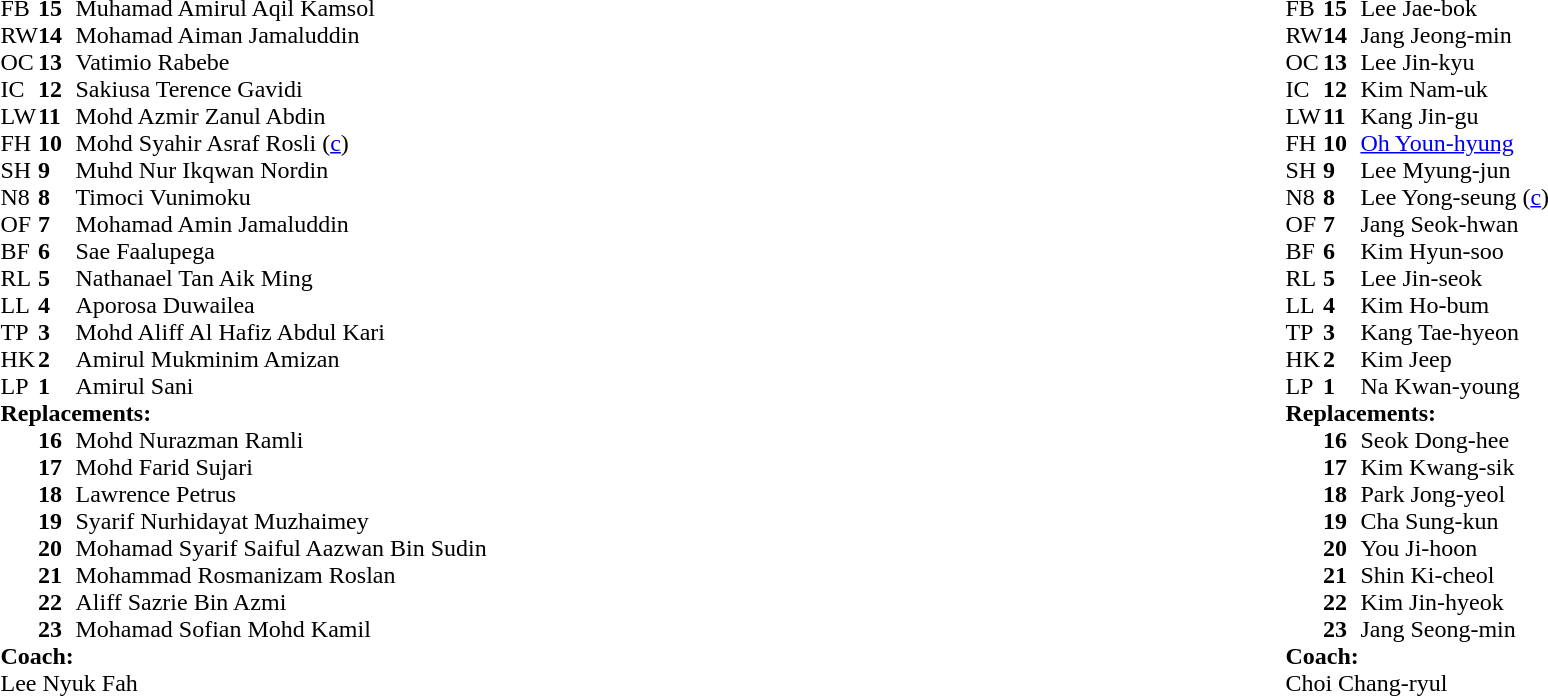<table style="width:100%">
<tr>
<td style="vertical-align:top; width:50%"><br><table cellspacing="0" cellpadding="0">
<tr>
<th width="25"></th>
<th width="25"></th>
</tr>
<tr>
<td>FB</td>
<td><strong>15</strong></td>
<td>Muhamad Amirul Aqil Kamsol</td>
</tr>
<tr>
<td>RW</td>
<td><strong>14</strong></td>
<td>Mohamad Aiman Jamaluddin</td>
</tr>
<tr>
<td>OC</td>
<td><strong>13</strong></td>
<td>Vatimio Rabebe</td>
</tr>
<tr>
<td>IC</td>
<td><strong>12</strong></td>
<td>Sakiusa Terence Gavidi</td>
</tr>
<tr>
<td>LW</td>
<td><strong>11</strong></td>
<td>Mohd Azmir Zanul Abdin</td>
</tr>
<tr>
<td>FH</td>
<td><strong>10</strong></td>
<td>Mohd Syahir Asraf Rosli (<a href='#'>c</a>)</td>
</tr>
<tr>
<td>SH</td>
<td><strong>9</strong></td>
<td>Muhd Nur Ikqwan Nordin</td>
</tr>
<tr>
<td>N8</td>
<td><strong>8</strong></td>
<td>Timoci Vunimoku</td>
</tr>
<tr>
<td>OF</td>
<td><strong>7</strong></td>
<td>Mohamad Amin Jamaluddin</td>
</tr>
<tr>
<td>BF</td>
<td><strong>6</strong></td>
<td>Sae Faalupega</td>
</tr>
<tr>
<td>RL</td>
<td><strong>5</strong></td>
<td>Nathanael Tan Aik Ming</td>
</tr>
<tr>
<td>LL</td>
<td><strong>4</strong></td>
<td>Aporosa Duwailea</td>
</tr>
<tr>
<td>TP</td>
<td><strong>3</strong></td>
<td>Mohd Aliff Al Hafiz Abdul Kari</td>
</tr>
<tr>
<td>HK</td>
<td><strong>2</strong></td>
<td>Amirul Mukminim Amizan</td>
</tr>
<tr>
<td>LP</td>
<td><strong>1</strong></td>
<td>Amirul Sani</td>
<td></td>
</tr>
<tr>
<td colspan=3><strong>Replacements:</strong></td>
</tr>
<tr>
<td></td>
<td><strong>16</strong></td>
<td>Mohd Nurazman Ramli</td>
</tr>
<tr>
<td></td>
<td><strong>17</strong></td>
<td>Mohd Farid Sujari</td>
</tr>
<tr>
<td></td>
<td><strong>18</strong></td>
<td>Lawrence Petrus</td>
</tr>
<tr>
<td></td>
<td><strong>19</strong></td>
<td>Syarif Nurhidayat Muzhaimey</td>
</tr>
<tr>
<td></td>
<td><strong>20</strong></td>
<td>Mohamad Syarif Saiful Aazwan Bin Sudin</td>
</tr>
<tr>
<td></td>
<td><strong>21</strong></td>
<td>Mohammad Rosmanizam Roslan</td>
</tr>
<tr>
<td></td>
<td><strong>22</strong></td>
<td>Aliff Sazrie Bin Azmi</td>
</tr>
<tr>
<td></td>
<td><strong>23</strong></td>
<td>Mohamad Sofian Mohd Kamil</td>
</tr>
<tr>
<td colspan=3><strong>Coach:</strong></td>
</tr>
<tr>
<td colspan="4"> Lee Nyuk Fah</td>
</tr>
</table>
</td>
<td style="vertical-align:top; width:50%"><br><table cellspacing="0" cellpadding="0" style="margin:auto">
<tr>
<th width="25"></th>
<th width="25"></th>
</tr>
<tr>
<td>FB</td>
<td><strong>15</strong></td>
<td>Lee Jae-bok</td>
</tr>
<tr>
<td>RW</td>
<td><strong>14</strong></td>
<td>Jang Jeong-min</td>
</tr>
<tr>
<td>OC</td>
<td><strong>13</strong></td>
<td>Lee Jin-kyu</td>
</tr>
<tr>
<td>IC</td>
<td><strong>12</strong></td>
<td>Kim Nam-uk</td>
</tr>
<tr>
<td>LW</td>
<td><strong>11</strong></td>
<td>Kang Jin-gu</td>
</tr>
<tr>
<td>FH</td>
<td><strong>10</strong></td>
<td><a href='#'>Oh Youn-hyung</a></td>
</tr>
<tr>
<td>SH</td>
<td><strong>9</strong></td>
<td>Lee Myung-jun</td>
</tr>
<tr>
<td>N8</td>
<td><strong>8</strong></td>
<td>Lee Yong-seung (<a href='#'>c</a>)</td>
</tr>
<tr>
<td>OF</td>
<td><strong>7</strong></td>
<td>Jang Seok-hwan</td>
</tr>
<tr>
<td>BF</td>
<td><strong>6</strong></td>
<td>Kim Hyun-soo</td>
</tr>
<tr>
<td>RL</td>
<td><strong>5</strong></td>
<td>Lee Jin-seok</td>
</tr>
<tr>
<td>LL</td>
<td><strong>4</strong></td>
<td>Kim Ho-bum</td>
</tr>
<tr>
<td>TP</td>
<td><strong>3</strong></td>
<td>Kang Tae-hyeon</td>
</tr>
<tr>
<td>HK</td>
<td><strong>2</strong></td>
<td>Kim Jeep</td>
</tr>
<tr>
<td>LP</td>
<td><strong>1</strong></td>
<td>Na Kwan-young</td>
</tr>
<tr>
<td colspan=3><strong>Replacements:</strong></td>
</tr>
<tr>
<td></td>
<td><strong>16</strong></td>
<td>Seok Dong-hee</td>
</tr>
<tr>
<td></td>
<td><strong>17</strong></td>
<td>Kim Kwang-sik</td>
</tr>
<tr>
<td></td>
<td><strong>18</strong></td>
<td>Park Jong-yeol</td>
<td></td>
<td></td>
</tr>
<tr>
<td></td>
<td><strong>19</strong></td>
<td>Cha Sung-kun</td>
</tr>
<tr>
<td></td>
<td><strong>20</strong></td>
<td>You Ji-hoon</td>
</tr>
<tr>
<td></td>
<td><strong>21</strong></td>
<td>Shin Ki-cheol</td>
</tr>
<tr>
<td></td>
<td><strong>22</strong></td>
<td>Kim Jin-hyeok</td>
</tr>
<tr>
<td></td>
<td><strong>23</strong></td>
<td>Jang Seong-min</td>
</tr>
<tr>
<td colspan=3><strong>Coach:</strong></td>
</tr>
<tr>
<td colspan="4"> Choi Chang-ryul</td>
</tr>
</table>
</td>
</tr>
</table>
